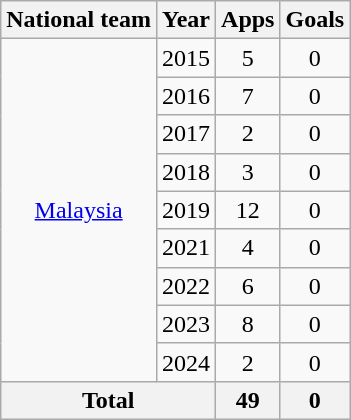<table class=wikitable style="text-align:center;">
<tr>
<th>National team</th>
<th>Year</th>
<th>Apps</th>
<th>Goals</th>
</tr>
<tr>
<td rowspan="9"><a href='#'>Malaysia</a></td>
<td>2015</td>
<td>5</td>
<td>0</td>
</tr>
<tr>
<td>2016</td>
<td>7</td>
<td>0</td>
</tr>
<tr>
<td>2017</td>
<td>2</td>
<td>0</td>
</tr>
<tr>
<td>2018</td>
<td>3</td>
<td>0</td>
</tr>
<tr>
<td>2019</td>
<td>12</td>
<td>0</td>
</tr>
<tr>
<td>2021</td>
<td>4</td>
<td>0</td>
</tr>
<tr>
<td>2022</td>
<td>6</td>
<td>0</td>
</tr>
<tr>
<td>2023</td>
<td>8</td>
<td>0</td>
</tr>
<tr>
<td>2024</td>
<td>2</td>
<td>0</td>
</tr>
<tr>
<th colspan="2">Total</th>
<th>49</th>
<th>0</th>
</tr>
</table>
